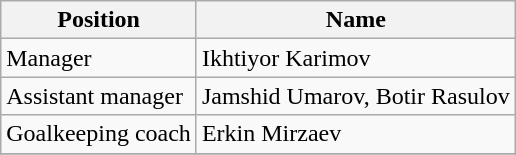<table class="wikitable">
<tr>
<th>Position</th>
<th>Name</th>
</tr>
<tr>
<td>Manager</td>
<td> Ikhtiyor Karimov</td>
</tr>
<tr>
<td>Assistant manager</td>
<td> Jamshid Umarov, Botir Rasulov</td>
</tr>
<tr>
<td>Goalkeeping coach</td>
<td> Erkin Mirzaev</td>
</tr>
<tr>
</tr>
</table>
